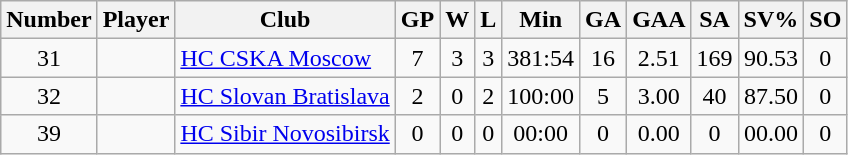<table class="wikitable sortable" style="text-align: center;">
<tr>
<th>Number</th>
<th>Player</th>
<th>Club</th>
<th>GP</th>
<th>W</th>
<th>L</th>
<th>Min</th>
<th>GA</th>
<th>GAA</th>
<th>SA</th>
<th>SV%</th>
<th>SO</th>
</tr>
<tr>
<td>31</td>
<td align=left></td>
<td align=left> <a href='#'>HC CSKA Moscow</a></td>
<td>7</td>
<td>3</td>
<td>3</td>
<td>381:54</td>
<td>16</td>
<td>2.51</td>
<td>169</td>
<td>90.53</td>
<td>0</td>
</tr>
<tr>
<td>32</td>
<td align=left></td>
<td align=left> <a href='#'>HC Slovan Bratislava</a></td>
<td>2</td>
<td>0</td>
<td>2</td>
<td>100:00</td>
<td>5</td>
<td>3.00</td>
<td>40</td>
<td>87.50</td>
<td>0</td>
</tr>
<tr>
<td>39</td>
<td align=left></td>
<td align=left> <a href='#'>HC Sibir Novosibirsk</a></td>
<td>0</td>
<td>0</td>
<td>0</td>
<td>00:00</td>
<td>0</td>
<td>0.00</td>
<td>0</td>
<td>00.00</td>
<td>0</td>
</tr>
</table>
